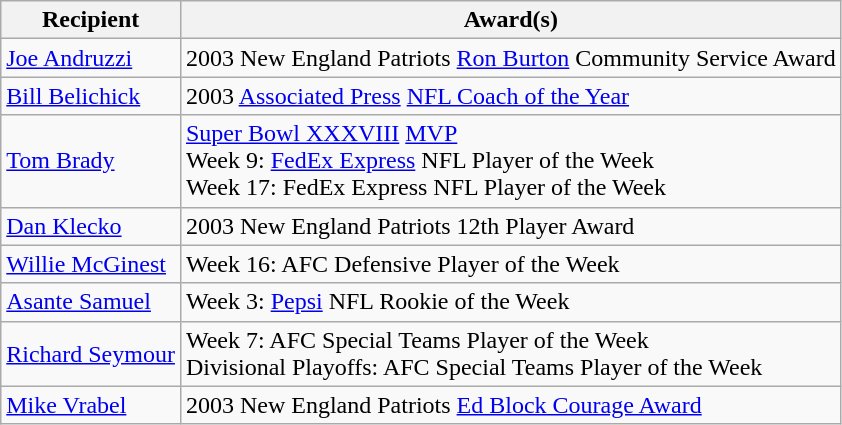<table class="wikitable">
<tr>
<th>Recipient</th>
<th>Award(s)</th>
</tr>
<tr>
<td><a href='#'>Joe Andruzzi</a></td>
<td>2003 New England Patriots <a href='#'>Ron Burton</a> Community Service Award</td>
</tr>
<tr>
<td><a href='#'>Bill Belichick</a></td>
<td>2003 <a href='#'>Associated Press</a> <a href='#'>NFL Coach of the Year</a></td>
</tr>
<tr>
<td><a href='#'>Tom Brady</a></td>
<td><a href='#'>Super Bowl XXXVIII</a> <a href='#'>MVP</a><br>Week 9: <a href='#'>FedEx Express</a> NFL Player of the Week<br>Week 17: FedEx Express NFL Player of the Week</td>
</tr>
<tr>
<td><a href='#'>Dan Klecko</a></td>
<td>2003 New England Patriots 12th Player Award</td>
</tr>
<tr>
<td><a href='#'>Willie McGinest</a></td>
<td>Week 16: AFC Defensive Player of the Week</td>
</tr>
<tr>
<td><a href='#'>Asante Samuel</a></td>
<td>Week 3: <a href='#'>Pepsi</a> NFL Rookie of the Week</td>
</tr>
<tr>
<td><a href='#'>Richard Seymour</a></td>
<td>Week 7: AFC Special Teams Player of the Week<br>Divisional Playoffs: AFC Special Teams Player of the Week</td>
</tr>
<tr>
<td><a href='#'>Mike Vrabel</a></td>
<td>2003 New England Patriots <a href='#'>Ed Block Courage Award</a></td>
</tr>
</table>
